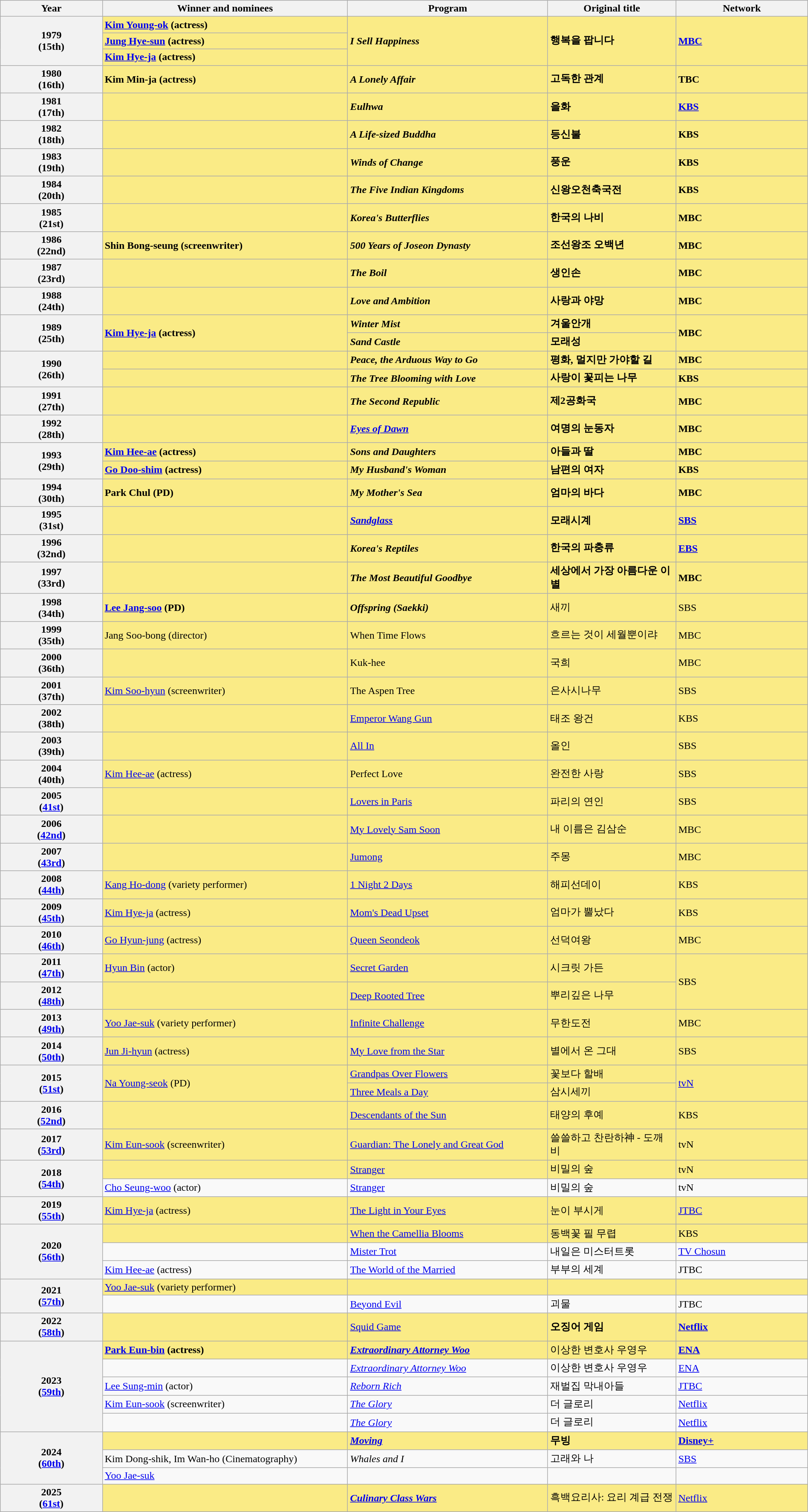<table class="wikitable" style="width:100%;" cellpadding="4">
<tr>
<th width="10">Year</th>
<th width="20">Winner and nominees</th>
<th width="20">Program</th>
<th width="20">Original title</th>
<th width="20">Network</th>
</tr>
<tr>
<th rowspan="3">1979<br>(15th)</th>
<td style="background:#FAEB86;"><strong><a href='#'>Kim Young-ok</a> (actress) </strong></td>
<td rowspan="3" style="background:#FAEB86;"><strong><em>I Sell Happiness</em></strong></td>
<td rowspan="3" style="background:#FAEB86;"><strong>행복을 팝니다</strong></td>
<td rowspan="3" style="background:#FAEB86;"><strong><a href='#'>MBC</a></strong></td>
</tr>
<tr>
<td style="background:#FAEB86;"><strong><a href='#'>Jung Hye-sun</a> (actress) </strong></td>
</tr>
<tr>
<td style="background:#FAEB86;"><strong><a href='#'>Kim Hye-ja</a> (actress) </strong></td>
</tr>
<tr>
<th>1980<br>(16th)</th>
<td style="background:#FAEB86;"><strong>Kim Min-ja (actress) </strong></td>
<td style="background:#FAEB86;"><strong><em>A Lonely Affair</em></strong></td>
<td style="background:#FAEB86;"><strong>고독한 관계</strong></td>
<td style="background:#FAEB86;"><strong>TBC</strong></td>
</tr>
<tr>
<th>1981<br>(17th)</th>
<td style="background:#FAEB86;"></td>
<td style="background:#FAEB86;"><strong><em>Eulhwa </em></strong></td>
<td style="background:#FAEB86;"><strong>을화</strong></td>
<td style="background:#FAEB86;"><strong><a href='#'>KBS</a></strong></td>
</tr>
<tr>
<th>1982<br>(18th)</th>
<td style="background:#FAEB86;"></td>
<td style="background:#FAEB86;"><strong><em>A Life-sized Buddha </em></strong></td>
<td style="background:#FAEB86;"><strong>등신불</strong></td>
<td style="background:#FAEB86;"><strong>KBS</strong></td>
</tr>
<tr>
<th>1983<br>(19th)</th>
<td style="background:#FAEB86;"></td>
<td style="background:#FAEB86;"><strong><em>Winds of Change </em></strong></td>
<td style="background:#FAEB86;"><strong>풍운</strong></td>
<td style="background:#FAEB86;"><strong>KBS</strong></td>
</tr>
<tr>
<th>1984<br>(20th)</th>
<td style="background:#FAEB86;"></td>
<td style="background:#FAEB86;"><strong><em>The Five Indian Kingdoms </em></strong></td>
<td style="background:#FAEB86;"><strong>신왕오천축국전</strong></td>
<td style="background:#FAEB86;"><strong>KBS</strong></td>
</tr>
<tr>
<th>1985<br>(21st)</th>
<td style="background:#FAEB86;"></td>
<td style="background:#FAEB86;"><strong><em>Korea's Butterflies </em></strong></td>
<td style="background:#FAEB86;"><strong>한국의 나비</strong></td>
<td style="background:#FAEB86;"><strong>MBC</strong></td>
</tr>
<tr>
<th>1986<br>(22nd)</th>
<td style="background:#FAEB86;"><strong>Shin Bong-seung (screenwriter) </strong></td>
<td style="background:#FAEB86;"><strong><em>500 Years of Joseon Dynasty</em></strong></td>
<td style="background:#FAEB86;"><strong>조선왕조 오백년</strong></td>
<td style="background:#FAEB86;"><strong>MBC</strong></td>
</tr>
<tr>
<th>1987<br>(23rd)</th>
<td style="background:#FAEB86;"></td>
<td style="background:#FAEB86;"><strong><em>The Boil </em></strong></td>
<td style="background:#FAEB86;"><strong>생인손</strong></td>
<td style="background:#FAEB86;"><strong>MBC</strong></td>
</tr>
<tr>
<th>1988<br>(24th)</th>
<td style="background:#FAEB86;"></td>
<td style="background:#FAEB86;"><strong><em>Love and Ambition </em></strong></td>
<td style="background:#FAEB86;"><strong>사랑과 야망</strong></td>
<td style="background:#FAEB86;"><strong>MBC</strong></td>
</tr>
<tr>
<th rowspan="2">1989<br>(25th)</th>
<td rowspan="2" style="background:#FAEB86;"><strong><a href='#'>Kim Hye-ja</a> (actress) </strong></td>
<td style="background:#FAEB86;"><strong><em>Winter Mist</em></strong></td>
<td style="background:#FAEB86;"><strong>겨울안개</strong></td>
<td rowspan="2" style="background:#FAEB86;"><strong>MBC</strong></td>
</tr>
<tr>
<td style="background:#FAEB86;"><strong><em>Sand Castle</em></strong></td>
<td style="background:#FAEB86;"><strong>모래성</strong></td>
</tr>
<tr>
<th rowspan="2">1990<br>(26th)</th>
<td style="background:#FAEB86;"></td>
<td style="background:#FAEB86;"><strong><em>Peace, the Arduous Way to Go </em></strong></td>
<td style="background:#FAEB86;"><strong>평화, 멀지만 가야할 길</strong></td>
<td style="background:#FAEB86;"><strong>MBC</strong></td>
</tr>
<tr>
<td style="background:#FAEB86;"></td>
<td style="background:#FAEB86;"><strong><em>The Tree Blooming with Love </em></strong></td>
<td style="background:#FAEB86;"><strong>사랑이 꽃피는 나무</strong></td>
<td style="background:#FAEB86;"><strong>KBS</strong></td>
</tr>
<tr>
<th>1991<br>(27th)</th>
<td style="background:#FAEB86;"></td>
<td style="background:#FAEB86;"><strong><em>The Second Republic </em></strong></td>
<td style="background:#FAEB86;"><strong>제2공화국</strong></td>
<td style="background:#FAEB86;"><strong>MBC</strong></td>
</tr>
<tr>
<th>1992<br>(28th)</th>
<td style="background:#FAEB86;"></td>
<td style="background:#FAEB86;"><strong><em><a href='#'>Eyes of Dawn</a> </em></strong></td>
<td style="background:#FAEB86;"><strong>여명의 눈동자</strong></td>
<td style="background:#FAEB86;"><strong>MBC</strong></td>
</tr>
<tr>
<th rowspan="2">1993<br>(29th)</th>
<td style="background:#FAEB86;"><strong><a href='#'>Kim Hee-ae</a> (actress) </strong></td>
<td style="background:#FAEB86;"><strong><em>Sons and Daughters</em></strong></td>
<td style="background:#FAEB86;"><strong>아들과 딸</strong></td>
<td style="background:#FAEB86;"><strong>MBC</strong></td>
</tr>
<tr>
<td style="background:#FAEB86;"><strong><a href='#'>Go Doo-shim</a> (actress) </strong></td>
<td style="background:#FAEB86;"><strong><em>My Husband's Woman</em></strong></td>
<td style="background:#FAEB86;"><strong>남편의 여자</strong></td>
<td style="background:#FAEB86;"><strong>KBS</strong></td>
</tr>
<tr>
<th>1994<br>(30th)</th>
<td style="background:#FAEB86;"><strong>Park Chul (PD) </strong></td>
<td style="background:#FAEB86;"><strong><em>My Mother's Sea</em></strong></td>
<td style="background:#FAEB86;"><strong>엄마의 바다</strong></td>
<td style="background:#FAEB86;"><strong>MBC</strong></td>
</tr>
<tr>
<th>1995<br>(31st)</th>
<td style="background:#FAEB86;"></td>
<td style="background:#FAEB86;"><strong><em><a href='#'>Sandglass</a> </em></strong></td>
<td style="background:#FAEB86;"><strong>모래시계</strong></td>
<td style="background:#FAEB86;"><strong><a href='#'>SBS</a></strong></td>
</tr>
<tr>
<th>1996<br>(32nd)</th>
<td style="background:#FAEB86;"></td>
<td style="background:#FAEB86;"><strong><em>Korea's Reptiles </em></strong></td>
<td style="background:#FAEB86;"><strong>한국의 파충류</strong></td>
<td style="background:#FAEB86;"><strong><a href='#'>EBS</a></strong></td>
</tr>
<tr>
<th>1997<br>(33rd)</th>
<td style="background:#FAEB86;"></td>
<td style="background:#FAEB86;"><strong><em>The Most Beautiful Goodbye </em></strong></td>
<td style="background:#FAEB86;"><strong>세상에서 가장 아름다운 이별</strong></td>
<td style="background:#FAEB86;"><strong>MBC</strong></td>
</tr>
<tr>
<th>1998<br>(34th)</th>
<td style="background:#FAEB86;"><strong><a href='#'>Lee Jang-soo</a> (PD) </strong></td>
<td style="background:#FAEB86;"><strong><em>Offspring<em> (Saekki)<strong></td>
<td style="background:#FAEB86;"></strong>새끼<strong></td>
<td style="background:#FAEB86;"></strong>SBS<strong></td>
</tr>
<tr>
<th>1999<br>(35th)</th>
<td style="background:#FAEB86;"></strong>Jang Soo-bong (director) <strong></td>
<td style="background:#FAEB86;"></em></strong>When Time Flows<strong><em></td>
<td style="background:#FAEB86;"></strong>흐르는 것이 세월뿐이랴<strong></td>
<td style="background:#FAEB86;"></strong>MBC<strong></td>
</tr>
<tr>
<th>2000<br>(36th)</th>
<td style="background:#FAEB86;"></td>
<td style="background:#FAEB86;"></em></strong>Kuk-hee <strong><em></td>
<td style="background:#FAEB86;"></strong>국희<strong></td>
<td style="background:#FAEB86;"></strong>MBC<strong></td>
</tr>
<tr>
<th>2001<br>(37th)</th>
<td style="background:#FAEB86;"></strong><a href='#'>Kim Soo-hyun</a> (screenwriter) <strong></td>
<td style="background:#FAEB86;"></em></strong>The Aspen Tree<strong><em></td>
<td style="background:#FAEB86;"></strong>은사시나무<strong></td>
<td style="background:#FAEB86;"></strong>SBS<strong></td>
</tr>
<tr>
<th>2002<br>(38th)</th>
<td style="background:#FAEB86;"></td>
<td style="background:#FAEB86;"></em></strong><a href='#'>Emperor Wang Gun</a> <strong><em></td>
<td style="background:#FAEB86;"></strong>태조 왕건<strong></td>
<td style="background:#FAEB86;"></strong>KBS<strong></td>
</tr>
<tr>
<th>2003<br>(39th)</th>
<td style="background:#FAEB86;"></td>
<td style="background:#FAEB86;"></em></strong><a href='#'>All In</a> <strong><em></td>
<td style="background:#FAEB86;"></strong>올인<strong></td>
<td style="background:#FAEB86;"></strong>SBS<strong></td>
</tr>
<tr>
<th>2004<br>(40th)</th>
<td style="background:#FAEB86;"></strong><a href='#'>Kim Hee-ae</a> (actress) <strong></td>
<td style="background:#FAEB86;"></em></strong>Perfect Love<strong><em></td>
<td style="background:#FAEB86;"></strong>완전한 사랑<strong></td>
<td style="background:#FAEB86;"></strong>SBS<strong></td>
</tr>
<tr>
<th>2005<br>(<a href='#'>41st</a>)</th>
<td style="background:#FAEB86;"></td>
<td style="background:#FAEB86;"></em></strong><a href='#'>Lovers in Paris</a> <strong><em></td>
<td style="background:#FAEB86;"></strong>파리의 연인<strong></td>
<td style="background:#FAEB86;"></strong>SBS<strong></td>
</tr>
<tr>
<th>2006<br>(<a href='#'>42nd</a>)</th>
<td style="background:#FAEB86;"></td>
<td style="background:#FAEB86;"></em></strong><a href='#'>My Lovely Sam Soon</a> <strong><em></td>
<td style="background:#FAEB86;"></strong>내 이름은 김삼순<strong></td>
<td style="background:#FAEB86;"></strong>MBC<strong></td>
</tr>
<tr>
<th>2007<br>(<a href='#'>43rd</a>)</th>
<td style="background:#FAEB86;"></td>
<td style="background:#FAEB86;"></em></strong><a href='#'>Jumong</a> <strong><em></td>
<td style="background:#FAEB86;"></strong>주몽<strong></td>
<td style="background:#FAEB86;"></strong>MBC<strong></td>
</tr>
<tr>
<th>2008<br>(<a href='#'>44th</a>)</th>
<td style="background:#FAEB86;"></strong><a href='#'>Kang Ho-dong</a> (variety performer) <strong></td>
<td style="background:#FAEB86;"></em></strong><a href='#'>1 Night 2 Days</a><strong><em></td>
<td style="background:#FAEB86;"></strong>해피선데이<strong></td>
<td style="background:#FAEB86;"></strong>KBS<strong></td>
</tr>
<tr>
<th>2009<br>(<a href='#'>45th</a>)</th>
<td style="background:#FAEB86;"></strong><a href='#'>Kim Hye-ja</a> (actress) <strong></td>
<td style="background:#FAEB86;"></em></strong><a href='#'>Mom's Dead Upset</a><strong><em></td>
<td style="background:#FAEB86;"></strong>엄마가 뿔났다<strong></td>
<td style="background:#FAEB86;"></strong>KBS<strong></td>
</tr>
<tr>
<th>2010<br>(<a href='#'>46th</a>)</th>
<td style="background:#FAEB86;"></strong><a href='#'>Go Hyun-jung</a> (actress) <strong></td>
<td style="background:#FAEB86;"></em></strong><a href='#'>Queen Seondeok</a><strong><em></td>
<td style="background:#FAEB86;"></strong>선덕여왕<strong></td>
<td style="background:#FAEB86;"></strong>MBC<strong></td>
</tr>
<tr>
<th>2011<br>(<a href='#'>47th</a>)</th>
<td style="background:#FAEB86;"></strong><a href='#'>Hyun Bin</a> (actor) <strong></td>
<td style="background:#FAEB86;"></em></strong><a href='#'>Secret Garden</a><strong><em></td>
<td style="background:#FAEB86;"></strong>시크릿 가든<strong></td>
<td rowspan="2"  style="background:#FAEB86;"></strong>SBS<strong></td>
</tr>
<tr>
<th>2012<br>(<a href='#'>48th</a>)</th>
<td style="background:#FAEB86;"></td>
<td style="background:#FAEB86;"></em></strong><a href='#'>Deep Rooted Tree</a> <strong><em></td>
<td style="background:#FAEB86;"></strong>뿌리깊은 나무<strong></td>
</tr>
<tr>
<th>2013<br>(<a href='#'>49th</a>)</th>
<td style="background:#FAEB86;"></strong><a href='#'>Yoo Jae-suk</a> (variety performer) <strong></td>
<td style="background:#FAEB86;"></em></strong><a href='#'>Infinite Challenge</a><strong><em></td>
<td style="background:#FAEB86;"></strong>무한도전<strong></td>
<td style="background:#FAEB86;"></strong>MBC<strong></td>
</tr>
<tr>
<th>2014<br>(<a href='#'>50th</a>)</th>
<td style="background:#FAEB86;"></strong><a href='#'>Jun Ji-hyun</a> (actress) <strong></td>
<td style="background:#FAEB86;"></em></strong><a href='#'>My Love from the Star</a><strong><em></td>
<td style="background:#FAEB86;"></strong>별에서 온 그대<strong></td>
<td style="background:#FAEB86;"></strong>SBS<strong></td>
</tr>
<tr>
<th rowspan="2">2015<br>(<a href='#'>51st</a>)</th>
<td rowspan="2" style="background:#FAEB86;"></strong><a href='#'>Na Young-seok</a> (PD) <strong></td>
<td style="background:#FAEB86;"></em></strong><a href='#'>Grandpas Over Flowers</a><strong><em></td>
<td style="background:#FAEB86;"></strong>꽃보다 할배<strong></td>
<td rowspan="2" style="background:#FAEB86;"></strong><a href='#'>tvN</a><strong></td>
</tr>
<tr>
<td style="background:#FAEB86;"></em></strong><a href='#'>Three Meals a Day</a><strong><em></td>
<td style="background:#FAEB86;"></strong>삼시세끼<strong></td>
</tr>
<tr>
<th>2016<br>(<a href='#'>52nd</a>)</th>
<td style="background:#FAEB86;"></td>
<td style="background:#FAEB86;"></em></strong><a href='#'>Descendants of the Sun</a> <strong><em></td>
<td style="background:#FAEB86;"></strong>태양의 후예<strong></td>
<td style="background:#FAEB86;"></strong>KBS<strong></td>
</tr>
<tr>
<th>2017<br>(<a href='#'>53rd</a>)</th>
<td style="background:#FAEB86;"></strong><a href='#'>Kim Eun-sook</a> (screenwriter) <strong></td>
<td style="background:#FAEB86;"></em></strong><a href='#'>Guardian: The Lonely and Great God</a><strong><em></td>
<td style="background:#FAEB86;"></strong>쓸쓸하고 찬란하神 - 도깨비<strong></td>
<td style="background:#FAEB86;"></strong>tvN<strong></td>
</tr>
<tr>
<th rowspan="2">2018<br>(<a href='#'>54th</a>)</th>
<td style="background:#FAEB86;"></td>
<td style="background:#FAEB86;"></em></strong><a href='#'>Stranger</a> <strong><em></td>
<td style="background:#FAEB86;"></strong>비밀의 숲<strong></td>
<td style="background:#FAEB86;"></strong>tvN<strong></td>
</tr>
<tr>
<td><a href='#'>Cho Seung-woo</a> (actor)</td>
<td></em><a href='#'>Stranger</a><em></td>
<td>비밀의 숲</td>
<td>tvN</td>
</tr>
<tr>
<th>2019<br>(<a href='#'>55th</a>)</th>
<td style="background:#FAEB86;"></strong><a href='#'>Kim Hye-ja</a> (actress) <strong></td>
<td style="background:#FAEB86;"></em></strong><a href='#'>The Light in Your Eyes</a><strong><em></td>
<td style="background:#FAEB86;"></strong>눈이 부시게<strong></td>
<td style="background:#FAEB86;"></strong><a href='#'>JTBC</a><strong></td>
</tr>
<tr>
<th rowspan="3">2020<br>(<a href='#'>56th</a>)</th>
<td style="background:#FAEB86;"></td>
<td style="background:#FAEB86;"></em></strong><a href='#'>When the Camellia Blooms</a> <strong><em></td>
<td style="background:#FAEB86;"></strong>동백꽃 필 무렵<strong></td>
<td style="background:#FAEB86;"></strong>KBS<strong></td>
</tr>
<tr>
<td></td>
<td></em><a href='#'>Mister Trot</a><em></td>
<td>내일은 미스터트롯</td>
<td><a href='#'>TV Chosun</a></td>
</tr>
<tr>
<td><a href='#'>Kim Hee-ae</a> (actress)</td>
<td></em><a href='#'>The World of the Married</a><em></td>
<td>부부의 세계</td>
<td>JTBC</td>
</tr>
<tr>
<th rowspan="2">2021<br>(<a href='#'>57th</a>)</th>
<td style="background:#FAEB86;"></strong><a href='#'>Yoo Jae-suk</a> (variety performer) <strong></td>
<td style="background:#FAEB86;"></td>
<td style="background:#FAEB86;"></td>
<td style="background:#FAEB86;"></td>
</tr>
<tr>
<td></td>
<td></em><a href='#'>Beyond Evil</a><em></td>
<td>괴물</td>
<td>JTBC</td>
</tr>
<tr>
<th rowspan="1">2022<br>(<a href='#'>58th</a>)</th>
<td style="background:#FAEB86;"></td>
<td style="background:#FAEB86;"></em></strong><a href='#'>Squid Game</a></em> </strong></td>
<td style="background:#FAEB86;"><strong>오징어 게임</strong></td>
<td style="background:#FAEB86;"><strong><a href='#'>Netflix</a></strong></td>
</tr>
<tr>
<th rowspan="5">2023<br>(<a href='#'>59th</a>)</th>
<td style="background:#FAEB86;"><strong><a href='#'>Park Eun-bin</a> (actress) </strong></td>
<td style="background:#FAEB86;"><strong><em><a href='#'>Extraordinary Attorney Woo</a></em></strong></td>
<td style="background:#FAEB86;">이상한 변호사 우영우</td>
<td style="background:#FAEB86;"><a href='#'><strong>ENA</strong></a></td>
</tr>
<tr>
<td></td>
<td><em><a href='#'>Extraordinary Attorney Woo</a></em></td>
<td>이상한 변호사 우영우</td>
<td><a href='#'>ENA</a></td>
</tr>
<tr>
<td><a href='#'>Lee Sung-min</a> (actor)</td>
<td><em><a href='#'>Reborn Rich</a></em></td>
<td>재벌집 막내아들</td>
<td><a href='#'>JTBC</a></td>
</tr>
<tr>
<td><a href='#'>Kim Eun-sook</a> (screenwriter)</td>
<td><em><a href='#'>The Glory</a></em></td>
<td>더 글로리</td>
<td><a href='#'>Netflix</a></td>
</tr>
<tr>
<td></td>
<td><em><a href='#'>The Glory</a></em></td>
<td>더 글로리</td>
<td><a href='#'>Netflix</a></td>
</tr>
<tr>
<th rowspan="3">2024<br>(<a href='#'>60th</a>)</th>
<td style="background:#FAEB86;"></td>
<td style="background:#FAEB86;"><strong><em><a href='#'>Moving</a></em></strong> <strong></strong></td>
<td style="background:#FAEB86;"><strong>무빙</strong></td>
<td style="background:#FAEB86;"><strong><a href='#'>Disney+</a></strong></td>
</tr>
<tr>
<td>Kim Dong-shik, Im Wan-ho (Cinematography)</td>
<td><em>Whales and I</em></td>
<td>고래와 나</td>
<td><a href='#'>SBS</a></td>
</tr>
<tr>
<td><a href='#'>Yoo Jae-suk</a></td>
<td></td>
<td></td>
<td></td>
</tr>
<tr>
<th rowspan="1">2025<br>(<a href='#'>61st</a>)</th>
<td style="background:#FAEB86;"></td>
<td style="background:#FAEB86;"><strong><em><a href='#'>Culinary Class Wars</a><em> <strong></td>
<td style="background:#FAEB86;"></strong>흑백요리사: 요리 계급 전쟁<strong></td>
<td style="background:#FAEB86;"></strong><a href='#'>Netflix</a><strong></td>
</tr>
</table>
